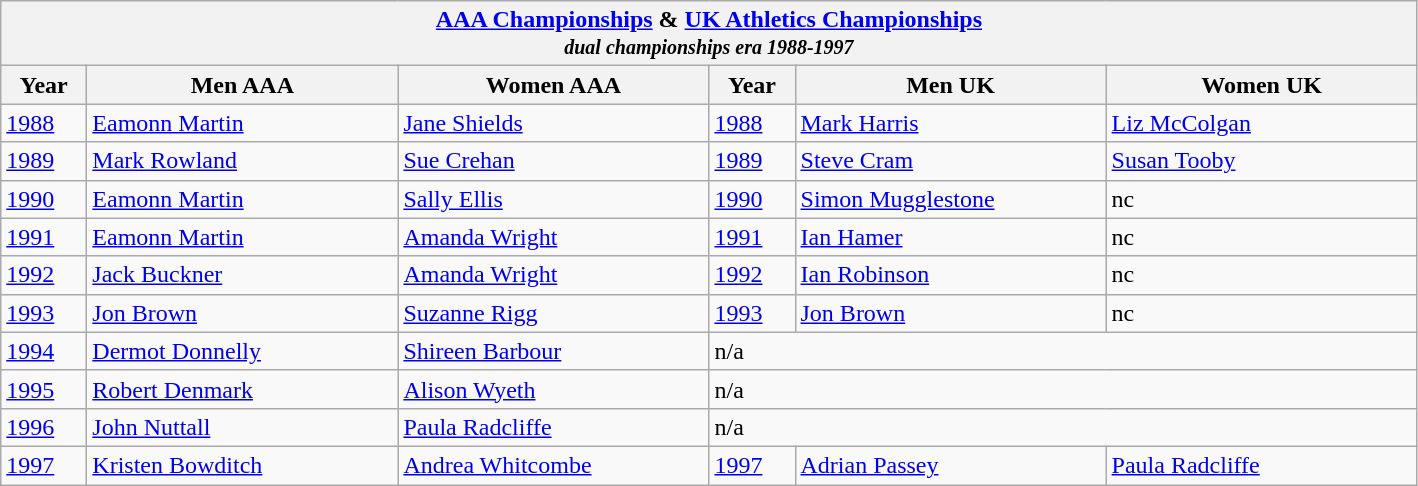<table class="wikitable">
<tr>
<th colspan="6"><a href='#'>AAA Championships</a> & <a href='#'>UK Athletics Championships</a><br><em><small>dual championships era 1988-1997</small></em></th>
</tr>
<tr>
<th width=50>Year</th>
<th width=200>Men AAA</th>
<th width=200>Women AAA</th>
<th width=50>Year</th>
<th width=200>Men UK</th>
<th width=200>Women UK</th>
</tr>
<tr>
<td><a href='#'>1988</a></td>
<td><a href='#'>Eamonn Martin</a></td>
<td><a href='#'>Jane Shields</a></td>
<td><a href='#'>1988</a></td>
<td><a href='#'>Mark Harris</a></td>
<td><a href='#'>Liz McColgan</a></td>
</tr>
<tr>
<td><a href='#'>1989</a></td>
<td><a href='#'>Mark Rowland</a></td>
<td><a href='#'>Sue Crehan</a></td>
<td><a href='#'>1989</a></td>
<td><a href='#'>Steve Cram</a></td>
<td><a href='#'>Susan Tooby</a></td>
</tr>
<tr>
<td><a href='#'>1990</a></td>
<td><a href='#'>Eamonn Martin</a></td>
<td><a href='#'>Sally Ellis</a></td>
<td><a href='#'>1990</a></td>
<td><a href='#'>Simon Mugglestone</a></td>
<td>nc</td>
</tr>
<tr>
<td><a href='#'>1991</a></td>
<td><a href='#'>Eamonn Martin</a></td>
<td><a href='#'>Amanda Wright</a></td>
<td><a href='#'>1991</a></td>
<td><a href='#'>Ian Hamer</a></td>
<td>nc</td>
</tr>
<tr>
<td><a href='#'>1992</a></td>
<td><a href='#'>Jack Buckner</a></td>
<td><a href='#'>Amanda Wright</a></td>
<td><a href='#'>1992</a></td>
<td><a href='#'>Ian Robinson</a></td>
<td>nc</td>
</tr>
<tr>
<td><a href='#'>1993</a></td>
<td><a href='#'>Jon Brown</a></td>
<td><a href='#'>Suzanne Rigg</a></td>
<td><a href='#'>1993</a></td>
<td><a href='#'>Jon Brown</a></td>
<td>nc</td>
</tr>
<tr>
<td><a href='#'>1994</a></td>
<td><a href='#'>Dermot Donnelly</a></td>
<td><a href='#'>Shireen Barbour</a></td>
<td colspan=3>n/a</td>
</tr>
<tr>
<td><a href='#'>1995</a></td>
<td><a href='#'>Robert Denmark</a></td>
<td><a href='#'>Alison Wyeth</a></td>
<td colspan=3>n/a</td>
</tr>
<tr>
<td><a href='#'>1996</a></td>
<td><a href='#'>John Nuttall</a></td>
<td><a href='#'>Paula Radcliffe</a></td>
<td colspan=3>n/a</td>
</tr>
<tr>
<td><a href='#'>1997</a></td>
<td><a href='#'>Kristen Bowditch</a></td>
<td><a href='#'>Andrea Whitcombe</a></td>
<td><a href='#'>1997</a></td>
<td><a href='#'>Adrian Passey</a></td>
<td><a href='#'>Paula Radcliffe</a></td>
</tr>
</table>
